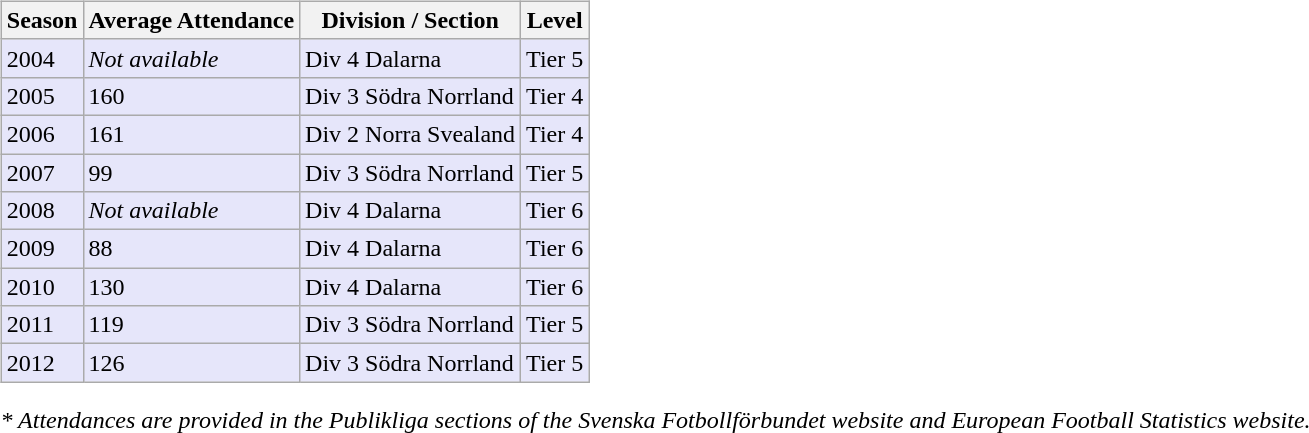<table>
<tr>
<td valign="top" width=0%><br><table class="wikitable">
<tr style="background:#f0f6fa;">
<th><strong>Season</strong></th>
<th><strong>Average Attendance</strong></th>
<th><strong>Division / Section</strong></th>
<th><strong>Level</strong></th>
</tr>
<tr>
<td style="background:#E6E6FA;">2004</td>
<td style="background:#E6E6FA;"><em>Not available</em></td>
<td style="background:#E6E6FA;">Div 4 Dalarna</td>
<td style="background:#E6E6FA;">Tier 5</td>
</tr>
<tr>
<td style="background:#E6E6FA;">2005</td>
<td style="background:#E6E6FA;">160</td>
<td style="background:#E6E6FA;">Div 3 Södra Norrland</td>
<td style="background:#E6E6FA;">Tier 4</td>
</tr>
<tr>
<td style="background:#E6E6FA;">2006</td>
<td style="background:#E6E6FA;">161</td>
<td style="background:#E6E6FA;">Div 2 Norra Svealand</td>
<td style="background:#E6E6FA;">Tier 4</td>
</tr>
<tr>
<td style="background:#E6E6FA;">2007</td>
<td style="background:#E6E6FA;">99</td>
<td style="background:#E6E6FA;">Div 3 Södra Norrland</td>
<td style="background:#E6E6FA;">Tier 5</td>
</tr>
<tr>
<td style="background:#E6E6FA;">2008</td>
<td style="background:#E6E6FA;"><em>Not available</em></td>
<td style="background:#E6E6FA;">Div 4 Dalarna</td>
<td style="background:#E6E6FA;">Tier 6</td>
</tr>
<tr>
<td style="background:#E6E6FA;">2009</td>
<td style="background:#E6E6FA;">88</td>
<td style="background:#E6E6FA;">Div 4 Dalarna</td>
<td style="background:#E6E6FA;">Tier 6</td>
</tr>
<tr>
<td style="background:#E6E6FA;">2010</td>
<td style="background:#E6E6FA;">130</td>
<td style="background:#E6E6FA;">Div 4 Dalarna</td>
<td style="background:#E6E6FA;">Tier 6</td>
</tr>
<tr>
<td style="background:#E6E6FA;">2011</td>
<td style="background:#E6E6FA;">119</td>
<td style="background:#E6E6FA;">Div 3 Södra Norrland</td>
<td style="background:#E6E6FA;">Tier 5</td>
</tr>
<tr>
<td style="background:#E6E6FA;">2012</td>
<td style="background:#E6E6FA;">126</td>
<td style="background:#E6E6FA;">Div 3 Södra Norrland</td>
<td style="background:#E6E6FA;">Tier 5</td>
</tr>
</table>
<em>* Attendances are provided in the Publikliga sections of the Svenska Fotbollförbundet website and European Football Statistics website.</em>
</td>
</tr>
</table>
